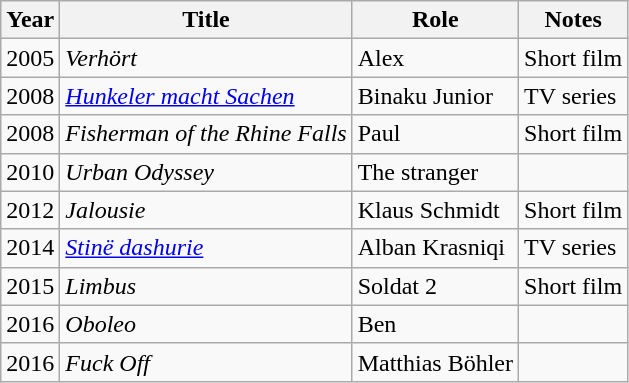<table class="wikitable sortable">
<tr>
<th>Year</th>
<th>Title</th>
<th>Role</th>
<th class="unsortable">Notes</th>
</tr>
<tr>
<td>2005</td>
<td><em>Verhört</em></td>
<td>Alex</td>
<td>Short film</td>
</tr>
<tr>
<td>2008</td>
<td><em><a href='#'>Hunkeler macht Sachen</a></em></td>
<td>Binaku Junior</td>
<td>TV series</td>
</tr>
<tr>
<td>2008</td>
<td><em>Fisherman of the Rhine Falls</em></td>
<td>Paul</td>
<td>Short film</td>
</tr>
<tr>
<td>2010</td>
<td><em>Urban Odyssey</em></td>
<td>The stranger</td>
<td></td>
</tr>
<tr>
<td>2012</td>
<td><em>Jalousie</em></td>
<td>Klaus Schmidt</td>
<td>Short film</td>
</tr>
<tr>
<td>2014</td>
<td><em><a href='#'>Stinë dashurie</a></em></td>
<td>Alban Krasniqi</td>
<td>TV series</td>
</tr>
<tr>
<td>2015</td>
<td><em>Limbus</em></td>
<td>Soldat 2</td>
<td>Short film</td>
</tr>
<tr>
<td>2016</td>
<td><em>Oboleo</em></td>
<td>Ben</td>
<td></td>
</tr>
<tr>
<td>2016</td>
<td><em>Fuck Off</em></td>
<td>Matthias Böhler</td>
<td></td>
</tr>
</table>
